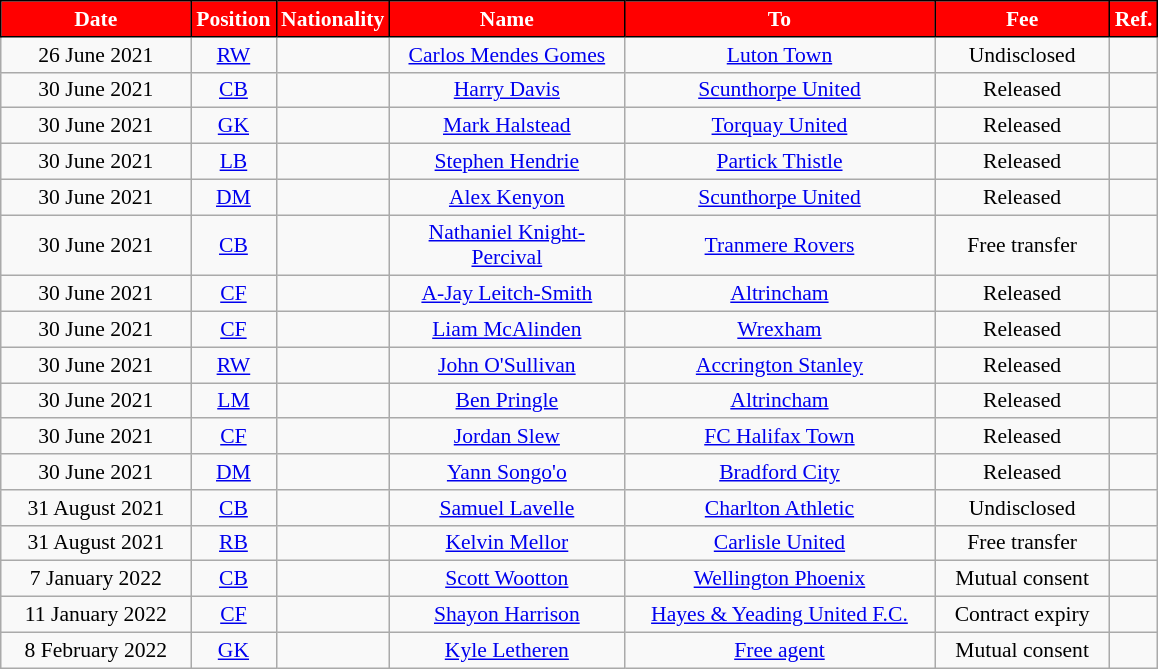<table class="wikitable"  style="text-align:center; font-size:90%; ">
<tr>
<th style="background:#FF0000; color:#ffffff; border:1px solid #000000; width:120px;">Date</th>
<th style="background:#FF0000; color:#ffffff; border:1px solid #000000; width:50px;">Position</th>
<th style="background:#FF0000; color:#ffffff; border:1px solid #000000; width:50px;">Nationality</th>
<th style="background:#FF0000; color:#ffffff; border:1px solid #000000; width:150px;">Name</th>
<th style="background:#FF0000; color:#ffffff; border:1px solid #000000; width:200px;">To</th>
<th style="background:#FF0000; color:#ffffff; border:1px solid #000000; width:110px;">Fee</th>
<th style="background:#FF0000; color:#ffffff; border:1px solid #000000;">Ref.</th>
</tr>
<tr>
<td>26 June 2021</td>
<td><a href='#'>RW</a></td>
<td></td>
<td><a href='#'>Carlos Mendes Gomes</a></td>
<td> <a href='#'>Luton Town</a></td>
<td>Undisclosed</td>
<td></td>
</tr>
<tr>
<td>30 June 2021</td>
<td><a href='#'>CB</a></td>
<td></td>
<td><a href='#'>Harry Davis</a></td>
<td> <a href='#'>Scunthorpe United</a></td>
<td>Released</td>
<td></td>
</tr>
<tr>
<td>30 June 2021</td>
<td><a href='#'>GK</a></td>
<td></td>
<td><a href='#'>Mark Halstead</a></td>
<td> <a href='#'>Torquay United</a></td>
<td>Released</td>
<td></td>
</tr>
<tr>
<td>30 June 2021</td>
<td><a href='#'>LB</a></td>
<td></td>
<td><a href='#'>Stephen Hendrie</a></td>
<td> <a href='#'>Partick Thistle</a></td>
<td>Released</td>
<td></td>
</tr>
<tr>
<td>30 June 2021</td>
<td><a href='#'>DM</a></td>
<td></td>
<td><a href='#'>Alex Kenyon</a></td>
<td> <a href='#'>Scunthorpe United</a></td>
<td>Released</td>
<td></td>
</tr>
<tr>
<td>30 June 2021</td>
<td><a href='#'>CB</a></td>
<td></td>
<td><a href='#'>Nathaniel Knight-Percival</a></td>
<td> <a href='#'>Tranmere Rovers</a></td>
<td>Free transfer</td>
<td></td>
</tr>
<tr>
<td>30 June 2021</td>
<td><a href='#'>CF</a></td>
<td></td>
<td><a href='#'>A-Jay Leitch-Smith</a></td>
<td> <a href='#'>Altrincham</a></td>
<td>Released</td>
<td></td>
</tr>
<tr>
<td>30 June 2021</td>
<td><a href='#'>CF</a></td>
<td></td>
<td><a href='#'>Liam McAlinden</a></td>
<td> <a href='#'>Wrexham</a></td>
<td>Released</td>
<td></td>
</tr>
<tr>
<td>30 June 2021</td>
<td><a href='#'>RW</a></td>
<td></td>
<td><a href='#'>John O'Sullivan</a></td>
<td> <a href='#'>Accrington Stanley</a></td>
<td>Released</td>
<td></td>
</tr>
<tr>
<td>30 June 2021</td>
<td><a href='#'>LM</a></td>
<td></td>
<td><a href='#'>Ben Pringle</a></td>
<td> <a href='#'>Altrincham</a></td>
<td>Released</td>
<td></td>
</tr>
<tr>
<td>30 June 2021</td>
<td><a href='#'>CF</a></td>
<td></td>
<td><a href='#'>Jordan Slew</a></td>
<td> <a href='#'>FC Halifax Town</a></td>
<td>Released</td>
<td></td>
</tr>
<tr>
<td>30 June 2021</td>
<td><a href='#'>DM</a></td>
<td></td>
<td><a href='#'>Yann Songo'o</a></td>
<td> <a href='#'>Bradford City</a></td>
<td>Released</td>
<td></td>
</tr>
<tr>
<td>31 August 2021</td>
<td><a href='#'>CB</a></td>
<td></td>
<td><a href='#'>Samuel Lavelle</a></td>
<td> <a href='#'>Charlton Athletic</a></td>
<td>Undisclosed</td>
<td></td>
</tr>
<tr>
<td>31 August 2021</td>
<td><a href='#'>RB</a></td>
<td></td>
<td><a href='#'>Kelvin Mellor</a></td>
<td> <a href='#'>Carlisle United</a></td>
<td>Free transfer</td>
<td></td>
</tr>
<tr>
<td>7 January 2022</td>
<td><a href='#'>CB</a></td>
<td></td>
<td><a href='#'>Scott Wootton</a></td>
<td> <a href='#'>Wellington Phoenix</a></td>
<td>Mutual consent</td>
<td></td>
</tr>
<tr>
<td>11 January 2022</td>
<td><a href='#'>CF</a></td>
<td></td>
<td><a href='#'>Shayon Harrison</a></td>
<td> <a href='#'>Hayes & Yeading United F.C.</a></td>
<td>Contract expiry</td>
<td></td>
</tr>
<tr>
<td>8 February 2022</td>
<td><a href='#'>GK</a></td>
<td></td>
<td><a href='#'>Kyle Letheren</a></td>
<td> <a href='#'>Free agent</a></td>
<td>Mutual consent</td>
<td></td>
</tr>
</table>
